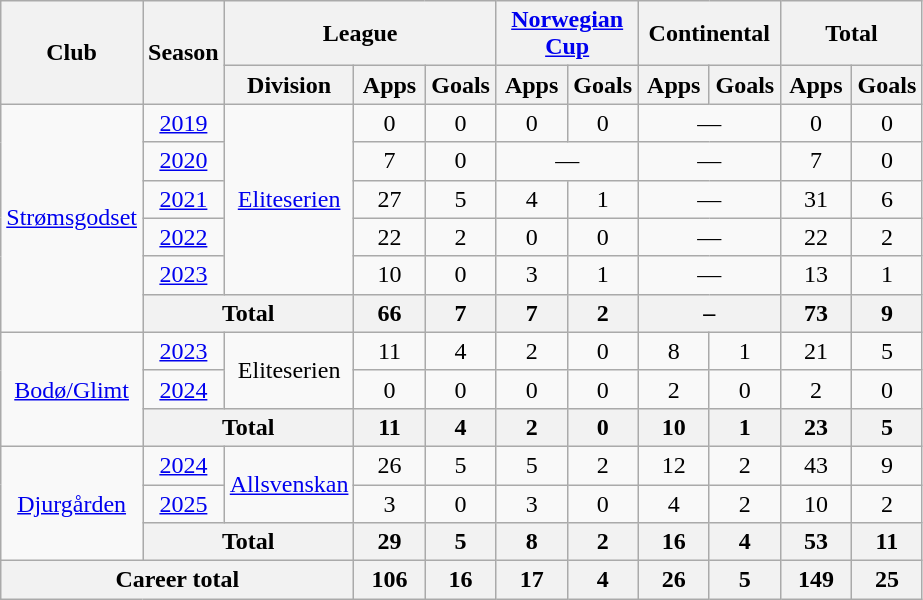<table class="wikitable" style="text-align:center">
<tr>
<th rowspan="2">Club</th>
<th rowspan="2">Season</th>
<th colspan="3">League</th>
<th colspan="2"><a href='#'>Norwegian Cup</a></th>
<th colspan="2">Continental</th>
<th colspan="2">Total</th>
</tr>
<tr>
<th>Division</th>
<th width="40">Apps</th>
<th width="40">Goals</th>
<th width="40">Apps</th>
<th width="40">Goals</th>
<th width="40">Apps</th>
<th width="40">Goals</th>
<th width="40">Apps</th>
<th width="40">Goals</th>
</tr>
<tr>
<td rowspan="6"><a href='#'>Strømsgodset</a></td>
<td><a href='#'>2019</a></td>
<td rowspan="5"><a href='#'>Eliteserien</a></td>
<td>0</td>
<td>0</td>
<td>0</td>
<td>0</td>
<td colspan="2">—</td>
<td>0</td>
<td>0</td>
</tr>
<tr>
<td><a href='#'>2020</a></td>
<td>7</td>
<td>0</td>
<td colspan="2">—</td>
<td colspan="2">—</td>
<td>7</td>
<td>0</td>
</tr>
<tr>
<td><a href='#'>2021</a></td>
<td>27</td>
<td>5</td>
<td>4</td>
<td>1</td>
<td colspan="2">—</td>
<td>31</td>
<td>6</td>
</tr>
<tr>
<td><a href='#'>2022</a></td>
<td>22</td>
<td>2</td>
<td>0</td>
<td>0</td>
<td colspan="2">—</td>
<td>22</td>
<td>2</td>
</tr>
<tr>
<td><a href='#'>2023</a></td>
<td>10</td>
<td>0</td>
<td>3</td>
<td>1</td>
<td colspan="2">—</td>
<td>13</td>
<td>1</td>
</tr>
<tr>
<th colspan="2">Total</th>
<th>66</th>
<th>7</th>
<th>7</th>
<th>2</th>
<th colspan="2">–</th>
<th>73</th>
<th>9</th>
</tr>
<tr>
<td rowspan="3"><a href='#'>Bodø/Glimt</a></td>
<td><a href='#'>2023</a></td>
<td rowspan="2">Eliteserien</td>
<td>11</td>
<td>4</td>
<td>2</td>
<td>0</td>
<td>8</td>
<td>1</td>
<td>21</td>
<td>5</td>
</tr>
<tr>
<td><a href='#'>2024</a></td>
<td>0</td>
<td>0</td>
<td>0</td>
<td>0</td>
<td>2</td>
<td>0</td>
<td>2</td>
<td>0</td>
</tr>
<tr>
<th colspan="2">Total</th>
<th>11</th>
<th>4</th>
<th>2</th>
<th>0</th>
<th>10</th>
<th>1</th>
<th>23</th>
<th>5</th>
</tr>
<tr>
<td rowspan="3"><a href='#'>Djurgården</a></td>
<td><a href='#'>2024</a></td>
<td rowspan="2"><a href='#'>Allsvenskan</a></td>
<td>26</td>
<td>5</td>
<td>5</td>
<td>2</td>
<td>12</td>
<td>2</td>
<td>43</td>
<td>9</td>
</tr>
<tr>
<td><a href='#'>2025</a></td>
<td>3</td>
<td>0</td>
<td>3</td>
<td>0</td>
<td>4</td>
<td>2</td>
<td>10</td>
<td>2</td>
</tr>
<tr>
<th colspan="2">Total</th>
<th>29</th>
<th>5</th>
<th>8</th>
<th>2</th>
<th>16</th>
<th>4</th>
<th>53</th>
<th>11</th>
</tr>
<tr>
<th colspan="3">Career total</th>
<th>106</th>
<th>16</th>
<th>17</th>
<th>4</th>
<th>26</th>
<th>5</th>
<th>149</th>
<th>25</th>
</tr>
</table>
